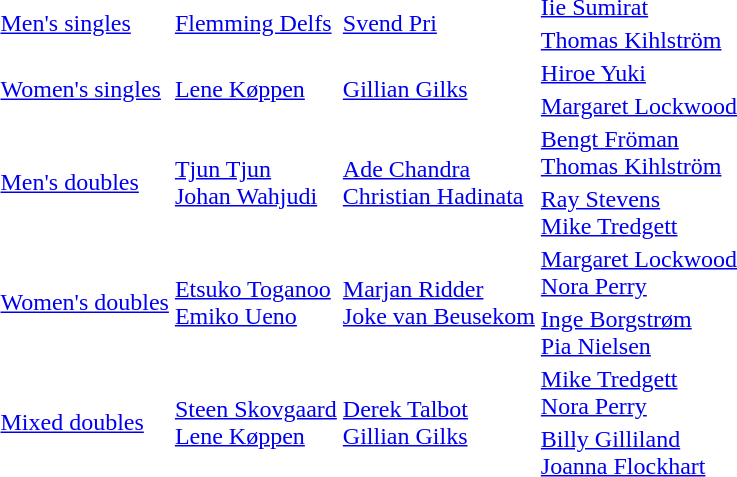<table>
<tr>
<td rowspan="2"><a href='#'>Men's singles</a></td>
<td rowspan="2"> <a href='#'>Flemming Delfs</a></td>
<td rowspan="2"> <a href='#'>Svend Pri</a></td>
<td> <a href='#'>Iie Sumirat</a></td>
</tr>
<tr>
<td> <a href='#'>Thomas Kihlström</a></td>
</tr>
<tr>
<td rowspan="2"><a href='#'>Women's singles</a></td>
<td rowspan="2"> <a href='#'>Lene Køppen</a></td>
<td rowspan="2"> <a href='#'>Gillian Gilks</a></td>
<td> <a href='#'>Hiroe Yuki</a></td>
</tr>
<tr>
<td> <a href='#'>Margaret Lockwood</a></td>
</tr>
<tr>
<td rowspan="2"><a href='#'>Men's doubles</a></td>
<td rowspan="2"> <a href='#'>Tjun Tjun</a><br> <a href='#'>Johan Wahjudi</a></td>
<td rowspan="2"> <a href='#'>Ade Chandra</a><br> <a href='#'>Christian Hadinata</a></td>
<td> <a href='#'>Bengt Fröman</a><br> <a href='#'>Thomas Kihlström</a></td>
</tr>
<tr>
<td> <a href='#'>Ray Stevens</a><br> <a href='#'>Mike Tredgett</a></td>
</tr>
<tr>
<td rowspan="2"><a href='#'>Women's doubles</a></td>
<td rowspan="2"> <a href='#'>Etsuko Toganoo</a><br> <a href='#'>Emiko Ueno</a></td>
<td rowspan="2"> <a href='#'>Marjan Ridder</a><br> <a href='#'>Joke van Beusekom</a></td>
<td> <a href='#'>Margaret Lockwood</a><br> <a href='#'>Nora Perry</a></td>
</tr>
<tr>
<td> <a href='#'>Inge Borgstrøm</a><br> <a href='#'>Pia Nielsen</a></td>
</tr>
<tr>
<td rowspan="2"><a href='#'>Mixed doubles</a></td>
<td rowspan="2"> <a href='#'>Steen Skovgaard</a><br> <a href='#'>Lene Køppen</a></td>
<td rowspan="2"> <a href='#'>Derek Talbot</a><br> <a href='#'>Gillian Gilks</a></td>
<td> <a href='#'>Mike Tredgett</a><br> <a href='#'>Nora Perry</a></td>
</tr>
<tr>
<td> <a href='#'>Billy Gilliland</a><br> <a href='#'>Joanna Flockhart</a></td>
</tr>
</table>
